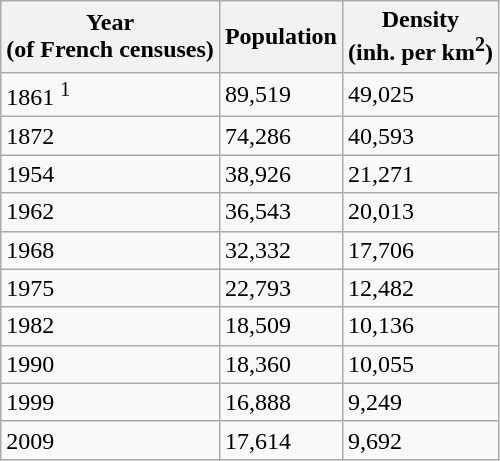<table class="wikitable">
<tr>
<th>Year<br>(of French censuses)</th>
<th>Population</th>
<th>Density<br>(inh. per km<sup>2</sup>)</th>
</tr>
<tr>
<td>1861 <sup>1</sup></td>
<td>89,519</td>
<td>49,025</td>
</tr>
<tr>
<td>1872</td>
<td>74,286</td>
<td>40,593</td>
</tr>
<tr>
<td>1954</td>
<td>38,926</td>
<td>21,271</td>
</tr>
<tr>
<td>1962</td>
<td>36,543</td>
<td>20,013</td>
</tr>
<tr>
<td>1968</td>
<td>32,332</td>
<td>17,706</td>
</tr>
<tr>
<td>1975</td>
<td>22,793</td>
<td>12,482</td>
</tr>
<tr>
<td>1982</td>
<td>18,509</td>
<td>10,136</td>
</tr>
<tr>
<td>1990</td>
<td>18,360</td>
<td>10,055</td>
</tr>
<tr>
<td>1999</td>
<td>16,888</td>
<td>9,249</td>
</tr>
<tr>
<td>2009</td>
<td>17,614</td>
<td>9,692</td>
</tr>
</table>
